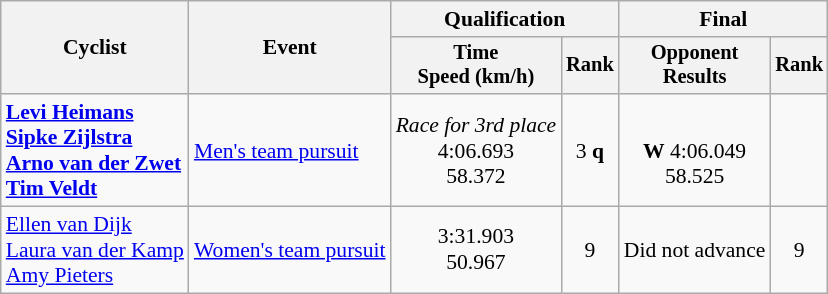<table class="wikitable" style="font-size:90%">
<tr>
<th rowspan=2>Cyclist</th>
<th rowspan=2>Event</th>
<th colspan=2>Qualification</th>
<th colspan=2>Final</th>
</tr>
<tr style="font-size:95%">
<th>Time<br>Speed (km/h)</th>
<th>Rank</th>
<th>Opponent<br>Results</th>
<th>Rank</th>
</tr>
<tr align=center>
<td align=left><strong><a href='#'>Levi Heimans</a><br><a href='#'>Sipke Zijlstra</a><br><a href='#'>Arno van der Zwet</a><br><a href='#'>Tim Veldt</a></strong></td>
<td align=left><a href='#'>Men's team pursuit</a></td>
<td><em>Race for 3rd place</em><br>4:06.693<br>58.372</td>
<td>3 <strong>q</strong></td>
<td><br><strong>W</strong> 4:06.049<br>58.525</td>
<td></td>
</tr>
<tr align=center>
<td align=left><a href='#'>Ellen van Dijk</a><br><a href='#'>Laura van der Kamp</a><br><a href='#'>Amy Pieters</a></td>
<td align=left><a href='#'>Women's team pursuit</a></td>
<td>3:31.903<br>50.967</td>
<td>9</td>
<td>Did not advance</td>
<td>9</td>
</tr>
</table>
